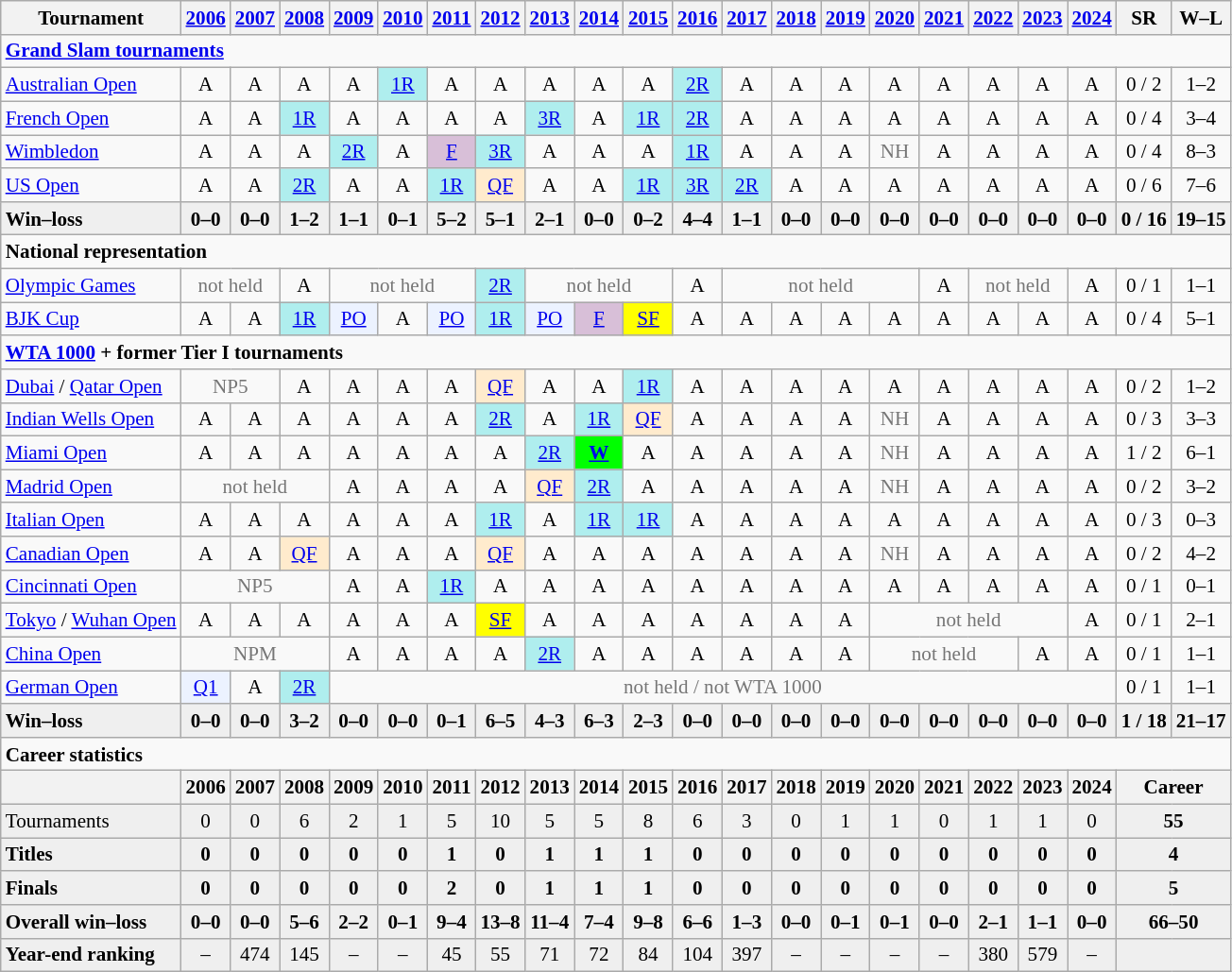<table class="wikitable nowrap" style=font-size:88%;text-align:center>
<tr>
<th>Tournament</th>
<th><a href='#'>2006</a></th>
<th><a href='#'>2007</a></th>
<th><a href='#'>2008</a></th>
<th><a href='#'>2009</a></th>
<th><a href='#'>2010</a></th>
<th><a href='#'>2011</a></th>
<th><a href='#'>2012</a></th>
<th><a href='#'>2013</a></th>
<th><a href='#'>2014</a></th>
<th><a href='#'>2015</a></th>
<th><a href='#'>2016</a></th>
<th><a href='#'>2017</a></th>
<th><a href='#'>2018</a></th>
<th><a href='#'>2019</a></th>
<th><a href='#'>2020</a></th>
<th><a href='#'>2021</a></th>
<th><a href='#'>2022</a></th>
<th><a href='#'>2023</a></th>
<th><a href='#'>2024</a></th>
<th>SR</th>
<th>W–L</th>
</tr>
<tr>
<td colspan="22" align="left"><strong><a href='#'>Grand Slam tournaments</a></strong></td>
</tr>
<tr>
<td align=left><a href='#'>Australian Open</a></td>
<td>A</td>
<td>A</td>
<td>A</td>
<td>A</td>
<td bgcolor=afeeee><a href='#'>1R</a></td>
<td>A</td>
<td>A</td>
<td>A</td>
<td>A</td>
<td>A</td>
<td bgcolor=afeeee><a href='#'>2R</a></td>
<td>A</td>
<td>A</td>
<td>A</td>
<td>A</td>
<td>A</td>
<td>A</td>
<td>A</td>
<td>A</td>
<td>0 / 2</td>
<td>1–2</td>
</tr>
<tr>
<td align=left><a href='#'>French Open</a></td>
<td>A</td>
<td>A</td>
<td bgcolor=afeeee><a href='#'>1R</a></td>
<td>A</td>
<td>A</td>
<td>A</td>
<td>A</td>
<td bgcolor=afeeee><a href='#'>3R</a></td>
<td>A</td>
<td bgcolor=afeeee><a href='#'>1R</a></td>
<td bgcolor=afeeee><a href='#'>2R</a></td>
<td>A</td>
<td>A</td>
<td>A</td>
<td>A</td>
<td>A</td>
<td>A</td>
<td>A</td>
<td>A</td>
<td>0 / 4</td>
<td>3–4</td>
</tr>
<tr>
<td align=left><a href='#'>Wimbledon</a></td>
<td>A</td>
<td>A</td>
<td>A</td>
<td bgcolor=afeeee><a href='#'>2R</a></td>
<td>A</td>
<td bgcolor=D8BFD8><a href='#'>F</a></td>
<td bgcolor=afeeee><a href='#'>3R</a></td>
<td>A</td>
<td>A</td>
<td>A</td>
<td bgcolor=afeeee><a href='#'>1R</a></td>
<td>A</td>
<td>A</td>
<td>A</td>
<td style="color:#767676;">NH</td>
<td>A</td>
<td>A</td>
<td>A</td>
<td>A</td>
<td>0 / 4</td>
<td>8–3</td>
</tr>
<tr>
<td align=left><a href='#'>US Open</a></td>
<td>A</td>
<td>A</td>
<td bgcolor=afeeee><a href='#'>2R</a></td>
<td>A</td>
<td>A</td>
<td bgcolor=afeeee><a href='#'>1R</a></td>
<td bgcolor=ffebcd><a href='#'>QF</a></td>
<td>A</td>
<td>A</td>
<td bgcolor=afeeee><a href='#'>1R</a></td>
<td bgcolor=afeeee><a href='#'>3R</a></td>
<td bgcolor=afeeee><a href='#'>2R</a></td>
<td>A</td>
<td>A</td>
<td>A</td>
<td>A</td>
<td>A</td>
<td>A</td>
<td>A</td>
<td>0 / 6</td>
<td>7–6</td>
</tr>
<tr style="font-weight:bold; background:#efefef;">
<td style=text-align:left>Win–loss</td>
<td>0–0</td>
<td>0–0</td>
<td>1–2</td>
<td>1–1</td>
<td>0–1</td>
<td>5–2</td>
<td>5–1</td>
<td>2–1</td>
<td>0–0</td>
<td>0–2</td>
<td>4–4</td>
<td>1–1</td>
<td>0–0</td>
<td>0–0</td>
<td>0–0</td>
<td>0–0</td>
<td>0–0</td>
<td>0–0</td>
<td>0–0</td>
<td>0 / 16</td>
<td>19–15</td>
</tr>
<tr>
<td colspan="22" align="left"><strong>National representation</strong></td>
</tr>
<tr>
<td align=left><a href='#'>Olympic Games</a></td>
<td colspan=2 style=color:#767676>not held</td>
<td>A</td>
<td colspan=3 style=color:#767676>not held</td>
<td bgcolor=afeeee><a href='#'>2R</a></td>
<td colspan=3 style=color:#767676>not held</td>
<td>A</td>
<td colspan=4 style=color:#767676>not held</td>
<td>A</td>
<td colspan=2 style=color:#767676>not held</td>
<td>A</td>
<td>0 / 1</td>
<td>1–1</td>
</tr>
<tr>
<td align=left><a href='#'>BJK Cup</a></td>
<td>A</td>
<td>A</td>
<td bgcolor=afeeee><a href='#'>1R</a></td>
<td bgcolor=ecf2ff><a href='#'>PO</a></td>
<td>A</td>
<td bgcolor=ecf2ff><a href='#'>PO</a></td>
<td bgcolor=afeeee><a href='#'>1R</a></td>
<td bgcolor=ecf2ff><a href='#'>PO</a></td>
<td bgcolor=thistle><a href='#'>F</a></td>
<td bgcolor=yellow><a href='#'>SF</a></td>
<td>A</td>
<td>A</td>
<td>A</td>
<td>A</td>
<td>A</td>
<td>A</td>
<td>A</td>
<td>A</td>
<td>A</td>
<td>0 / 4</td>
<td>5–1</td>
</tr>
<tr>
<td colspan="22" align="left"><strong><a href='#'>WTA 1000</a> + former Tier I tournaments</strong></td>
</tr>
<tr>
<td align=left><a href='#'>Dubai</a> / <a href='#'>Qatar Open</a></td>
<td colspan=2 style=color:#767676>NP5</td>
<td>A</td>
<td>A</td>
<td>A</td>
<td>A</td>
<td bgcolor=ffebcd><a href='#'>QF</a></td>
<td>A</td>
<td>A</td>
<td bgcolor=afeeee><a href='#'>1R</a></td>
<td>A</td>
<td>A</td>
<td>A</td>
<td>A</td>
<td>A</td>
<td>A</td>
<td>A</td>
<td>A</td>
<td>A</td>
<td>0 / 2</td>
<td>1–2</td>
</tr>
<tr>
<td align=left><a href='#'>Indian Wells Open</a></td>
<td>A</td>
<td>A</td>
<td>A</td>
<td>A</td>
<td>A</td>
<td>A</td>
<td bgcolor=afeeee><a href='#'>2R</a></td>
<td>A</td>
<td bgcolor=afeeee><a href='#'>1R</a></td>
<td bgcolor=ffebcd><a href='#'>QF</a></td>
<td>A</td>
<td>A</td>
<td>A</td>
<td>A</td>
<td style="color:#767676;">NH</td>
<td>A</td>
<td>A</td>
<td>A</td>
<td>A</td>
<td>0 / 3</td>
<td>3–3</td>
</tr>
<tr>
<td align=left><a href='#'>Miami Open</a></td>
<td>A</td>
<td>A</td>
<td>A</td>
<td>A</td>
<td>A</td>
<td>A</td>
<td>A</td>
<td bgcolor=afeeee><a href='#'>2R</a></td>
<td bgcolor=Lime><a href='#'><strong>W</strong></a></td>
<td>A</td>
<td>A</td>
<td>A</td>
<td>A</td>
<td>A</td>
<td style="color:#767676;">NH</td>
<td>A</td>
<td>A</td>
<td>A</td>
<td>A</td>
<td>1 / 2</td>
<td>6–1</td>
</tr>
<tr>
<td align=left><a href='#'>Madrid Open</a></td>
<td colspan=3 style=color:#767676>not held</td>
<td>A</td>
<td>A</td>
<td>A</td>
<td>A</td>
<td bgcolor=ffebcd><a href='#'>QF</a></td>
<td bgcolor=afeeee><a href='#'>2R</a></td>
<td>A</td>
<td>A</td>
<td>A</td>
<td>A</td>
<td>A</td>
<td style="color:#767676;">NH</td>
<td>A</td>
<td>A</td>
<td>A</td>
<td>A</td>
<td>0 / 2</td>
<td>3–2</td>
</tr>
<tr>
<td align=left><a href='#'>Italian Open</a></td>
<td>A</td>
<td>A</td>
<td>A</td>
<td>A</td>
<td>A</td>
<td>A</td>
<td bgcolor=afeeee><a href='#'>1R</a></td>
<td>A</td>
<td bgcolor=afeeee><a href='#'>1R</a></td>
<td bgcolor=afeeee><a href='#'>1R</a></td>
<td>A</td>
<td>A</td>
<td>A</td>
<td>A</td>
<td>A</td>
<td>A</td>
<td>A</td>
<td>A</td>
<td>A</td>
<td>0 / 3</td>
<td>0–3</td>
</tr>
<tr>
<td align=left><a href='#'>Canadian Open</a></td>
<td>A</td>
<td>A</td>
<td bgcolor=ffebcd><a href='#'>QF</a></td>
<td>A</td>
<td>A</td>
<td>A</td>
<td bgcolor=ffebcd><a href='#'>QF</a></td>
<td>A</td>
<td>A</td>
<td>A</td>
<td>A</td>
<td>A</td>
<td>A</td>
<td>A</td>
<td style="color:#767676;">NH</td>
<td>A</td>
<td>A</td>
<td>A</td>
<td>A</td>
<td>0 / 2</td>
<td>4–2</td>
</tr>
<tr>
<td align=left><a href='#'>Cincinnati Open</a></td>
<td colspan=3 style=color:#767676>NP5</td>
<td>A</td>
<td>A</td>
<td bgcolor=afeeee><a href='#'>1R</a></td>
<td>A</td>
<td>A</td>
<td>A</td>
<td>A</td>
<td>A</td>
<td>A</td>
<td>A</td>
<td>A</td>
<td>A</td>
<td>A</td>
<td>A</td>
<td>A</td>
<td>A</td>
<td>0 / 1</td>
<td>0–1</td>
</tr>
<tr>
<td align=left><a href='#'>Tokyo</a> / <a href='#'>Wuhan Open</a></td>
<td>A</td>
<td>A</td>
<td>A</td>
<td>A</td>
<td>A</td>
<td>A</td>
<td bgcolor=yellow><a href='#'>SF</a></td>
<td>A</td>
<td>A</td>
<td>A</td>
<td>A</td>
<td>A</td>
<td>A</td>
<td>A</td>
<td colspan=4 style=color:#767676>not held</td>
<td>A</td>
<td>0 / 1</td>
<td>2–1</td>
</tr>
<tr>
<td align=left><a href='#'>China Open</a></td>
<td colspan=3 style=color:#767676>NPM</td>
<td>A</td>
<td>A</td>
<td>A</td>
<td>A</td>
<td bgcolor=afeeee><a href='#'>2R</a></td>
<td>A</td>
<td>A</td>
<td>A</td>
<td>A</td>
<td>A</td>
<td>A</td>
<td colspan=3 style=color:#767676>not held</td>
<td>A</td>
<td>A</td>
<td>0 / 1</td>
<td>1–1</td>
</tr>
<tr>
<td align=left><a href='#'>German Open</a></td>
<td bgcolor=ecf2ff><a href='#'>Q1</a></td>
<td>A</td>
<td bgcolor=afeeee><a href='#'>2R</a></td>
<td colspan=16 style=color:#767676>not held / not WTA 1000</td>
<td>0 / 1</td>
<td>1–1</td>
</tr>
<tr style="font-weight:bold; background:#efefef;">
<td style=text-align:left>Win–loss</td>
<td>0–0</td>
<td>0–0</td>
<td>3–2</td>
<td>0–0</td>
<td>0–0</td>
<td>0–1</td>
<td>6–5</td>
<td>4–3</td>
<td>6–3</td>
<td>2–3</td>
<td>0–0</td>
<td>0–0</td>
<td>0–0</td>
<td>0–0</td>
<td>0–0</td>
<td>0–0</td>
<td>0–0</td>
<td>0–0</td>
<td>0–0</td>
<td>1 / 18</td>
<td>21–17</td>
</tr>
<tr>
<td colspan="22" align="left"><strong>Career statistics</strong></td>
</tr>
<tr>
<th></th>
<th>2006</th>
<th>2007</th>
<th>2008</th>
<th>2009</th>
<th>2010</th>
<th>2011</th>
<th>2012</th>
<th>2013</th>
<th>2014</th>
<th>2015</th>
<th>2016</th>
<th>2017</th>
<th>2018</th>
<th>2019</th>
<th>2020</th>
<th>2021</th>
<th>2022</th>
<th>2023</th>
<th>2024</th>
<th colspan="2">Career</th>
</tr>
<tr bgcolor=efefef>
<td align=left>Tournaments</td>
<td>0</td>
<td>0</td>
<td>6</td>
<td>2</td>
<td>1</td>
<td>5</td>
<td>10</td>
<td>5</td>
<td>5</td>
<td>8</td>
<td>6</td>
<td>3</td>
<td>0</td>
<td>1</td>
<td>1</td>
<td>0</td>
<td>1</td>
<td>1</td>
<td>0</td>
<td colspan="2"><strong>55</strong></td>
</tr>
<tr style="font-weight:bold; background:#efefef;">
<td style=text-align:left>Titles</td>
<td>0</td>
<td>0</td>
<td>0</td>
<td>0</td>
<td>0</td>
<td>1</td>
<td>0</td>
<td>1</td>
<td>1</td>
<td>1</td>
<td>0</td>
<td>0</td>
<td>0</td>
<td>0</td>
<td>0</td>
<td>0</td>
<td>0</td>
<td>0</td>
<td>0</td>
<td colspan="2">4</td>
</tr>
<tr style="font-weight:bold; background:#efefef;">
<td style=text-align:left>Finals</td>
<td>0</td>
<td>0</td>
<td>0</td>
<td>0</td>
<td>0</td>
<td>2</td>
<td>0</td>
<td>1</td>
<td>1</td>
<td>1</td>
<td>0</td>
<td>0</td>
<td>0</td>
<td>0</td>
<td>0</td>
<td>0</td>
<td>0</td>
<td>0</td>
<td>0</td>
<td colspan="2">5</td>
</tr>
<tr style="font-weight:bold; background:#efefef;">
<td style=text-align:left>Overall win–loss</td>
<td>0–0</td>
<td>0–0</td>
<td>5–6</td>
<td>2–2</td>
<td>0–1</td>
<td>9–4</td>
<td>13–8</td>
<td>11–4</td>
<td>7–4</td>
<td>9–8</td>
<td>6–6</td>
<td>1–3</td>
<td>0–0</td>
<td>0–1</td>
<td>0–1</td>
<td>0–0</td>
<td>2–1</td>
<td>1–1</td>
<td>0–0</td>
<td colspan="2">66–50</td>
</tr>
<tr bgcolor=efefef>
<td style=text-align:left><strong>Year-end ranking</strong></td>
<td>–</td>
<td>474</td>
<td>145</td>
<td>–</td>
<td>–</td>
<td>45</td>
<td>55</td>
<td>71</td>
<td>72</td>
<td>84</td>
<td>104</td>
<td>397</td>
<td>–</td>
<td>–</td>
<td>–</td>
<td>–</td>
<td>380</td>
<td>579</td>
<td>–</td>
<td colspan="2"><strong></strong></td>
</tr>
</table>
